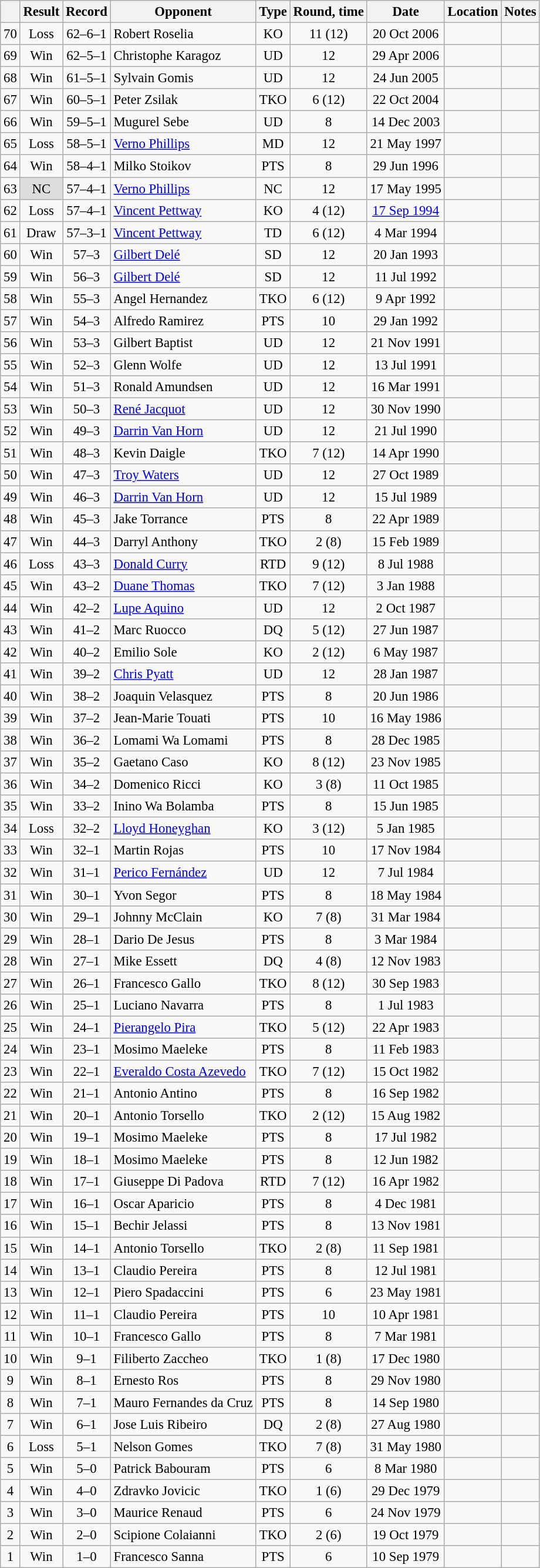<table class="wikitable" style="text-align:center; font-size:95%">
<tr>
<th></th>
<th>Result</th>
<th>Record</th>
<th>Opponent</th>
<th>Type</th>
<th>Round, time</th>
<th>Date</th>
<th>Location</th>
<th>Notes</th>
</tr>
<tr>
<td>70</td>
<td>Loss</td>
<td>62–6–1 </td>
<td align=left> Robert Roselia</td>
<td>KO</td>
<td>11 (12)</td>
<td>20 Oct 2006</td>
<td align=left> </td>
<td align=left></td>
</tr>
<tr>
<td>69</td>
<td>Win</td>
<td>62–5–1 </td>
<td align=left> Christophe Karagoz</td>
<td>UD</td>
<td>12</td>
<td>29 Apr 2006</td>
<td align=left> </td>
<td align=left></td>
</tr>
<tr>
<td>68</td>
<td>Win</td>
<td>61–5–1 </td>
<td align=left> Sylvain Gomis</td>
<td>UD</td>
<td>12</td>
<td>24 Jun 2005</td>
<td align=left> </td>
<td align=left></td>
</tr>
<tr>
<td>67</td>
<td>Win</td>
<td>60–5–1 </td>
<td align=left> Peter Zsilak</td>
<td>TKO</td>
<td>6 (12)</td>
<td>22 Oct 2004</td>
<td align=left> </td>
<td align=left></td>
</tr>
<tr>
<td>66</td>
<td>Win</td>
<td>59–5–1 </td>
<td align=left> Mugurel Sebe</td>
<td>UD</td>
<td>8</td>
<td>14 Dec 2003</td>
<td align=left> </td>
<td align=left></td>
</tr>
<tr>
<td>65</td>
<td>Loss</td>
<td>58–5–1 </td>
<td align=left> <a href='#'>Verno Phillips</a></td>
<td>MD</td>
<td>12</td>
<td>21 May 1997</td>
<td align=left> </td>
<td align=left></td>
</tr>
<tr>
<td>64</td>
<td>Win</td>
<td>58–4–1 </td>
<td align=left> Milko Stoikov</td>
<td>PTS</td>
<td>8</td>
<td>29 Jun 1996</td>
<td align=left> </td>
<td align=left></td>
</tr>
<tr>
<td>63</td>
<td style="background:#DDD">NC</td>
<td>57–4–1 </td>
<td align=left> <a href='#'>Verno Phillips</a></td>
<td>NC</td>
<td>12</td>
<td>17 May 1995</td>
<td align=left> </td>
<td align=left></td>
</tr>
<tr>
<td>62</td>
<td>Loss</td>
<td>57–4–1</td>
<td align=left> <a href='#'>Vincent Pettway</a></td>
<td>KO</td>
<td>4 (12)</td>
<td><a href='#'>17 Sep 1994</a></td>
<td align=left> </td>
<td align=left></td>
</tr>
<tr>
<td>61</td>
<td>Draw</td>
<td>57–3–1</td>
<td align=left> <a href='#'>Vincent Pettway</a></td>
<td>TD</td>
<td>6 (12)</td>
<td>4 Mar 1994</td>
<td align=left> </td>
<td align=left></td>
</tr>
<tr>
<td>60</td>
<td>Win</td>
<td>57–3</td>
<td align=left> <a href='#'>Gilbert Delé</a></td>
<td>SD</td>
<td>12</td>
<td>20 Jan 1993</td>
<td align=left> </td>
<td align=left></td>
</tr>
<tr>
<td>59</td>
<td>Win</td>
<td>56–3</td>
<td align=left> <a href='#'>Gilbert Delé</a></td>
<td>SD</td>
<td>12</td>
<td>11 Jul 1992</td>
<td align=left> </td>
<td align=left></td>
</tr>
<tr>
<td>58</td>
<td>Win</td>
<td>55–3</td>
<td align=left> Angel Hernandez</td>
<td>TKO</td>
<td>6 (12)</td>
<td>9 Apr 1992</td>
<td align=left> </td>
<td align=left></td>
</tr>
<tr>
<td>57</td>
<td>Win</td>
<td>54–3</td>
<td align=left> Alfredo Ramirez</td>
<td>PTS</td>
<td>10</td>
<td>29 Jan 1992</td>
<td align=left> </td>
<td align=left></td>
</tr>
<tr>
<td>56</td>
<td>Win</td>
<td>53–3</td>
<td align=left> Gilbert Baptist</td>
<td>UD</td>
<td>12</td>
<td>21 Nov 1991</td>
<td align=left> </td>
<td align=left></td>
</tr>
<tr>
<td>55</td>
<td>Win</td>
<td>52–3</td>
<td align=left> Glenn Wolfe</td>
<td>UD</td>
<td>12</td>
<td>13 Jul 1991</td>
<td align=left> </td>
<td align=left></td>
</tr>
<tr>
<td>54</td>
<td>Win</td>
<td>51–3</td>
<td align=left> Ronald Amundsen</td>
<td>UD</td>
<td>12</td>
<td>16 Mar 1991</td>
<td align=left> </td>
<td align=left></td>
</tr>
<tr>
<td>53</td>
<td>Win</td>
<td>50–3</td>
<td align=left> <a href='#'>René Jacquot</a></td>
<td>UD</td>
<td>12</td>
<td>30 Nov 1990</td>
<td align=left> </td>
<td align=left></td>
</tr>
<tr>
<td>52</td>
<td>Win</td>
<td>49–3</td>
<td align=left> <a href='#'>Darrin Van Horn</a></td>
<td>UD</td>
<td>12</td>
<td>21 Jul 1990</td>
<td align=left> </td>
<td align=left></td>
</tr>
<tr>
<td>51</td>
<td>Win</td>
<td>48–3</td>
<td align=left> Kevin Daigle</td>
<td>TKO</td>
<td>7 (12)</td>
<td>14 Apr 1990</td>
<td align=left> </td>
<td align=left></td>
</tr>
<tr>
<td>50</td>
<td>Win</td>
<td>47–3</td>
<td align=left> <a href='#'>Troy Waters</a></td>
<td>UD</td>
<td>12</td>
<td>27 Oct 1989</td>
<td align=left> </td>
<td align=left></td>
</tr>
<tr>
<td>49</td>
<td>Win</td>
<td>46–3</td>
<td align=left> <a href='#'>Darrin Van Horn</a></td>
<td>UD</td>
<td>12</td>
<td>15 Jul 1989</td>
<td align=left> </td>
<td align=left></td>
</tr>
<tr>
<td>48</td>
<td>Win</td>
<td>45–3</td>
<td align=left> Jake Torrance</td>
<td>PTS</td>
<td>8</td>
<td>22 Apr 1989</td>
<td align=left> </td>
<td align=left></td>
</tr>
<tr>
<td>47</td>
<td>Win</td>
<td>44–3</td>
<td align=left> Darryl Anthony</td>
<td>TKO</td>
<td>2 (8)</td>
<td>15 Feb 1989</td>
<td align=left> </td>
<td align=left></td>
</tr>
<tr>
<td>46</td>
<td>Loss</td>
<td>43–3</td>
<td align=left> <a href='#'>Donald Curry</a></td>
<td>RTD</td>
<td>9 (12)</td>
<td>8 Jul 1988</td>
<td align=left> </td>
<td align=left></td>
</tr>
<tr>
<td>45</td>
<td>Win</td>
<td>43–2</td>
<td align=left> <a href='#'>Duane Thomas</a></td>
<td>TKO</td>
<td>7 (12)</td>
<td>3 Jan 1988</td>
<td align=left> </td>
<td align=left></td>
</tr>
<tr>
<td>44</td>
<td>Win</td>
<td>42–2</td>
<td align=left> <a href='#'>Lupe Aquino</a></td>
<td>UD</td>
<td>12</td>
<td>2 Oct 1987</td>
<td align=left> </td>
<td align=left></td>
</tr>
<tr>
<td>43</td>
<td>Win</td>
<td>41–2</td>
<td align=left> Marc Ruocco</td>
<td>DQ</td>
<td>5 (12)</td>
<td>27 Jun 1987</td>
<td align=left> </td>
<td align=left></td>
</tr>
<tr>
<td>42</td>
<td>Win</td>
<td>40–2</td>
<td align=left> Emilio Sole</td>
<td>KO</td>
<td>2 (12)</td>
<td>6 May 1987</td>
<td align=left> </td>
<td align=left></td>
</tr>
<tr>
<td>41</td>
<td>Win</td>
<td>39–2</td>
<td align=left> <a href='#'>Chris Pyatt</a></td>
<td>UD</td>
<td>12</td>
<td>28 Jan 1987</td>
<td align=left> </td>
<td align=left></td>
</tr>
<tr>
<td>40</td>
<td>Win</td>
<td>38–2</td>
<td align=left> Joaquin Velasquez</td>
<td>PTS</td>
<td>8</td>
<td>20 Jun 1986</td>
<td align=left> </td>
<td align=left></td>
</tr>
<tr>
<td>39</td>
<td>Win</td>
<td>37–2</td>
<td align=left> Jean-Marie Touati</td>
<td>PTS</td>
<td>10</td>
<td>16 May 1986</td>
<td align=left> </td>
<td align=left></td>
</tr>
<tr>
<td>38</td>
<td>Win</td>
<td>36–2</td>
<td align=left> Lomami Wa Lomami</td>
<td>PTS</td>
<td>8</td>
<td>28 Dec 1985</td>
<td align=left> </td>
<td align=left></td>
</tr>
<tr>
<td>37</td>
<td>Win</td>
<td>35–2</td>
<td align=left> Gaetano Caso</td>
<td>KO</td>
<td>8 (12)</td>
<td>23 Nov 1985</td>
<td align=left> </td>
<td align=left></td>
</tr>
<tr>
<td>36</td>
<td>Win</td>
<td>34–2</td>
<td align=left> Domenico Ricci</td>
<td>KO</td>
<td>3 (8)</td>
<td>11 Oct 1985</td>
<td align=left> </td>
<td align=left></td>
</tr>
<tr>
<td>35</td>
<td>Win</td>
<td>33–2</td>
<td align=left> Inino Wa Bolamba</td>
<td>PTS</td>
<td>8</td>
<td>15 Jun 1985</td>
<td align=left> </td>
<td align=left></td>
</tr>
<tr>
<td>34</td>
<td>Loss</td>
<td>32–2</td>
<td align=left> <a href='#'>Lloyd Honeyghan</a></td>
<td>KO</td>
<td>3 (12)</td>
<td>5 Jan 1985</td>
<td align=left> </td>
<td align=left></td>
</tr>
<tr>
<td>33</td>
<td>Win</td>
<td>32–1</td>
<td align=left> Martin Rojas</td>
<td>PTS</td>
<td>10</td>
<td>17 Nov 1984</td>
<td align=left> </td>
<td align=left></td>
</tr>
<tr>
<td>32</td>
<td>Win</td>
<td>31–1</td>
<td align=left> <a href='#'>Perico Fernández</a></td>
<td>UD</td>
<td>12</td>
<td>7 Jul 1984</td>
<td align=left> </td>
<td align=left></td>
</tr>
<tr>
<td>31</td>
<td>Win</td>
<td>30–1</td>
<td align=left> Yvon Segor</td>
<td>PTS</td>
<td>8</td>
<td>18 May 1984</td>
<td align=left> </td>
<td align=left></td>
</tr>
<tr>
<td>30</td>
<td>Win</td>
<td>29–1</td>
<td align=left> Johnny McClain</td>
<td>KO</td>
<td>7 (8)</td>
<td>31 Mar 1984</td>
<td align=left> </td>
<td align=left></td>
</tr>
<tr>
<td>29</td>
<td>Win</td>
<td>28–1</td>
<td align=left> Dario De Jesus</td>
<td>PTS</td>
<td>8</td>
<td>3 Mar 1984</td>
<td align=left> </td>
<td align=left></td>
</tr>
<tr>
<td>28</td>
<td>Win</td>
<td>27–1</td>
<td align=left> Mike Essett</td>
<td>DQ</td>
<td>4 (8)</td>
<td>12 Nov 1983</td>
<td align=left> </td>
<td align=left></td>
</tr>
<tr>
<td>27</td>
<td>Win</td>
<td>26–1</td>
<td align=left> Francesco Gallo</td>
<td>TKO</td>
<td>8 (12)</td>
<td>30 Sep 1983</td>
<td align=left> </td>
<td align=left></td>
</tr>
<tr>
<td>26</td>
<td>Win</td>
<td>25–1</td>
<td align=left> Luciano Navarra</td>
<td>PTS</td>
<td>8</td>
<td>1 Jul 1983</td>
<td align=left> </td>
<td align=left></td>
</tr>
<tr>
<td>25</td>
<td>Win</td>
<td>24–1</td>
<td align=left> <a href='#'>Pierangelo Pira</a></td>
<td>TKO</td>
<td>5 (12)</td>
<td>22 Apr 1983</td>
<td align=left> </td>
<td align=left></td>
</tr>
<tr>
<td>24</td>
<td>Win</td>
<td>23–1</td>
<td align=left> Mosimo Maeleke</td>
<td>PTS</td>
<td>8</td>
<td>11 Feb 1983</td>
<td align=left> </td>
<td align=left></td>
</tr>
<tr>
<td>23</td>
<td>Win</td>
<td>22–1</td>
<td align=left> <a href='#'>Everaldo Costa Azevedo</a></td>
<td>TKO</td>
<td>7 (12)</td>
<td>15 Oct 1982</td>
<td align=left> </td>
<td align=left></td>
</tr>
<tr>
<td>22</td>
<td>Win</td>
<td>21–1</td>
<td align=left> Antonio Antino</td>
<td>PTS</td>
<td>8</td>
<td>16 Sep 1982</td>
<td align=left> </td>
<td align=left></td>
</tr>
<tr>
<td>21</td>
<td>Win</td>
<td>20–1</td>
<td align=left> Antonio Torsello</td>
<td>TKO</td>
<td>2 (12)</td>
<td>15 Aug 1982</td>
<td align=left> </td>
<td align=left></td>
</tr>
<tr>
<td>20</td>
<td>Win</td>
<td>19–1</td>
<td align=left> Mosimo Maeleke</td>
<td>PTS</td>
<td>8</td>
<td>17 Jul 1982</td>
<td align=left> </td>
<td align=left></td>
</tr>
<tr>
<td>19</td>
<td>Win</td>
<td>18–1</td>
<td align=left> Mosimo Maeleke</td>
<td>PTS</td>
<td>8</td>
<td>12 Jun 1982</td>
<td align=left> </td>
<td align=left></td>
</tr>
<tr>
<td>18</td>
<td>Win</td>
<td>17–1</td>
<td align=left> Giuseppe Di Padova</td>
<td>RTD</td>
<td>7 (12)</td>
<td>16 Apr 1982</td>
<td align=left> </td>
<td align=left></td>
</tr>
<tr>
<td>17</td>
<td>Win</td>
<td>16–1</td>
<td align=left> Oscar Aparicio</td>
<td>PTS</td>
<td>8</td>
<td>4 Dec 1981</td>
<td align=left> </td>
<td align=left></td>
</tr>
<tr>
<td>16</td>
<td>Win</td>
<td>15–1</td>
<td align=left> Bechir Jelassi</td>
<td>PTS</td>
<td>8</td>
<td>13 Nov 1981</td>
<td align=left> </td>
<td align=left></td>
</tr>
<tr>
<td>15</td>
<td>Win</td>
<td>14–1</td>
<td align=left> Antonio Torsello</td>
<td>TKO</td>
<td>2 (8)</td>
<td>11 Sep 1981</td>
<td align=left> </td>
<td align=left></td>
</tr>
<tr>
<td>14</td>
<td>Win</td>
<td>13–1</td>
<td align=left> Claudio Pereira</td>
<td>PTS</td>
<td>8</td>
<td>12 Jul 1981</td>
<td align=left> </td>
<td align=left></td>
</tr>
<tr>
<td>13</td>
<td>Win</td>
<td>12–1</td>
<td align=left> Piero Spadaccini</td>
<td>PTS</td>
<td>6</td>
<td>23 May 1981</td>
<td align=left> </td>
<td align=left></td>
</tr>
<tr>
<td>12</td>
<td>Win</td>
<td>11–1</td>
<td align=left> Claudio Pereira</td>
<td>PTS</td>
<td>10</td>
<td>10 Apr 1981</td>
<td align=left> </td>
<td align=left></td>
</tr>
<tr>
<td>11</td>
<td>Win</td>
<td>10–1</td>
<td align=left> Francesco Gallo</td>
<td>PTS</td>
<td>8</td>
<td>7 Mar 1981</td>
<td align=left> </td>
<td align=left></td>
</tr>
<tr>
<td>10</td>
<td>Win</td>
<td>9–1</td>
<td align=left> Filiberto Zaccheo</td>
<td>TKO</td>
<td>1 (8)</td>
<td>17 Dec 1980</td>
<td align=left> </td>
<td align=left></td>
</tr>
<tr>
<td>9</td>
<td>Win</td>
<td>8–1</td>
<td align=left> Ernesto Ros</td>
<td>PTS</td>
<td>8</td>
<td>29 Nov 1980</td>
<td align=left> </td>
<td align=left></td>
</tr>
<tr>
<td>8</td>
<td>Win</td>
<td>7–1</td>
<td align=left> Mauro Fernandes da Cruz</td>
<td>PTS</td>
<td>8</td>
<td>14 Sep 1980</td>
<td align=left> </td>
<td align=left></td>
</tr>
<tr>
<td>7</td>
<td>Win</td>
<td>6–1</td>
<td align=left> Jose Luis Ribeiro</td>
<td>DQ</td>
<td>2 (8)</td>
<td>27 Aug 1980</td>
<td align=left> </td>
<td align=left></td>
</tr>
<tr>
<td>6</td>
<td>Loss</td>
<td>5–1</td>
<td align=left> Nelson Gomes</td>
<td>TKO</td>
<td>7 (8)</td>
<td>31 May 1980</td>
<td align=left> </td>
<td align=left></td>
</tr>
<tr>
<td>5</td>
<td>Win</td>
<td>5–0</td>
<td align=left> Patrick Babouram</td>
<td>PTS</td>
<td>6</td>
<td>8 Mar 1980</td>
<td align=left> </td>
<td align=left></td>
</tr>
<tr>
<td>4</td>
<td>Win</td>
<td>4–0</td>
<td align=left> Zdravko Jovicic</td>
<td>TKO</td>
<td>1 (6)</td>
<td>29 Dec 1979</td>
<td align=left> </td>
<td align=left></td>
</tr>
<tr>
<td>3</td>
<td>Win</td>
<td>3–0</td>
<td align=left> Maurice Renaud</td>
<td>PTS</td>
<td>6</td>
<td>24 Nov 1979</td>
<td align=left> </td>
<td align=left></td>
</tr>
<tr>
<td>2</td>
<td>Win</td>
<td>2–0</td>
<td align=left> Scipione Colaianni</td>
<td>TKO</td>
<td>2 (6)</td>
<td>19 Oct 1979</td>
<td align=left> </td>
<td align=left></td>
</tr>
<tr>
<td>1</td>
<td>Win</td>
<td>1–0</td>
<td align=left> Francesco Sanna</td>
<td>PTS</td>
<td>6</td>
<td>10 Sep 1979</td>
<td align=left> </td>
<td align=left></td>
</tr>
</table>
